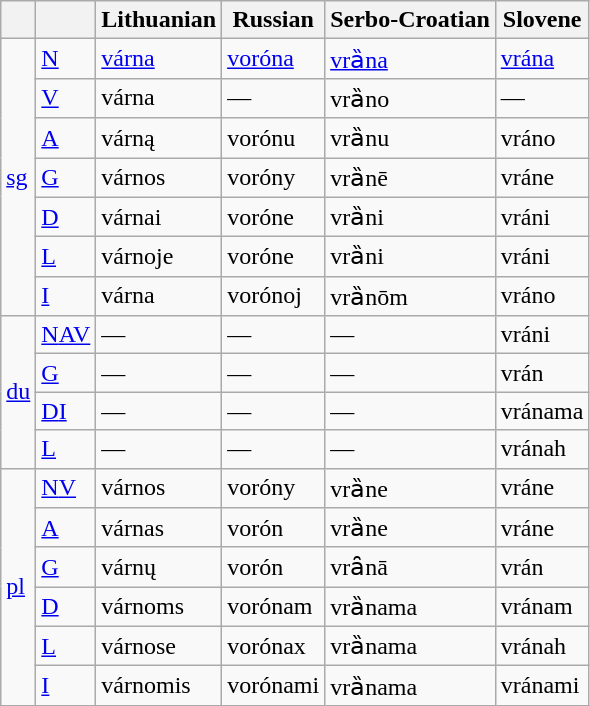<table class="wikitable">
<tr>
<th></th>
<th></th>
<th>Lithuanian</th>
<th>Russian</th>
<th>Serbo-Croatian</th>
<th>Slovene</th>
</tr>
<tr>
<td rowspan="7"><a href='#'>sg</a></td>
<td><a href='#'>N</a></td>
<td><a href='#'>várna</a></td>
<td><a href='#'>voróna</a></td>
<td><a href='#'>vrȁna</a></td>
<td><a href='#'>vrána</a></td>
</tr>
<tr>
<td><a href='#'>V</a></td>
<td>várna</td>
<td>—</td>
<td>vrȁno</td>
<td>—</td>
</tr>
<tr>
<td><a href='#'>A</a></td>
<td>várną</td>
<td>vorónu</td>
<td>vrȁnu</td>
<td>vráno</td>
</tr>
<tr>
<td><a href='#'>G</a></td>
<td>várnos</td>
<td>voróny</td>
<td>vrȁnē</td>
<td>vráne</td>
</tr>
<tr>
<td><a href='#'>D</a></td>
<td>várnai</td>
<td>voróne</td>
<td>vrȁni</td>
<td>vráni</td>
</tr>
<tr>
<td><a href='#'>L</a></td>
<td>várnoje</td>
<td>voróne</td>
<td>vrȁni</td>
<td>vráni</td>
</tr>
<tr>
<td><a href='#'>I</a></td>
<td>várna</td>
<td>vorónoj</td>
<td>vrȁnōm</td>
<td>vráno</td>
</tr>
<tr>
<td rowspan="4"><a href='#'>du</a></td>
<td><a href='#'>N</a><a href='#'>A</a><a href='#'>V</a></td>
<td>—</td>
<td>—</td>
<td>—</td>
<td>vráni</td>
</tr>
<tr>
<td><a href='#'>G</a></td>
<td>—</td>
<td>—</td>
<td>—</td>
<td>vrán</td>
</tr>
<tr>
<td><a href='#'>D</a><a href='#'>I</a></td>
<td>—</td>
<td>—</td>
<td>—</td>
<td>vránama</td>
</tr>
<tr>
<td><a href='#'>L</a></td>
<td>—</td>
<td>—</td>
<td>—</td>
<td>vránah</td>
</tr>
<tr>
<td rowspan="6"><a href='#'>pl</a></td>
<td><a href='#'>N</a><a href='#'>V</a></td>
<td>várnos</td>
<td>voróny</td>
<td>vrȁne</td>
<td>vráne</td>
</tr>
<tr>
<td><a href='#'>A</a></td>
<td>várnas</td>
<td>vorón</td>
<td>vrȁne</td>
<td>vráne</td>
</tr>
<tr>
<td><a href='#'>G</a></td>
<td>várnų</td>
<td>vorón</td>
<td>vrȃnā</td>
<td>vrán</td>
</tr>
<tr>
<td><a href='#'>D</a></td>
<td>várnoms</td>
<td>vorónam</td>
<td>vrȁnama</td>
<td>vránam</td>
</tr>
<tr>
<td><a href='#'>L</a></td>
<td>várnose</td>
<td>vorónax</td>
<td>vrȁnama</td>
<td>vránah</td>
</tr>
<tr>
<td><a href='#'>I</a></td>
<td>várnomis</td>
<td>vorónami</td>
<td>vrȁnama</td>
<td>vránami</td>
</tr>
</table>
